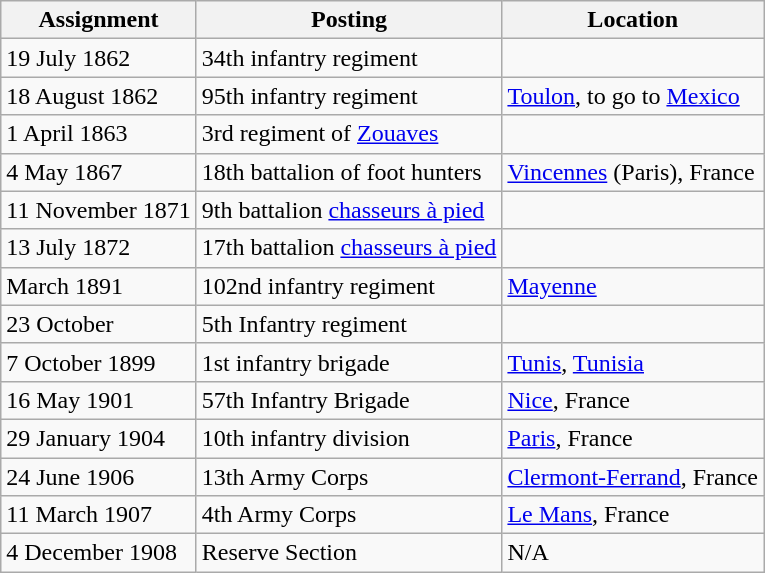<table class="wikitable sortable static-row-numbers">
<tr>
<th>Assignment</th>
<th>Posting</th>
<th>Location</th>
</tr>
<tr>
<td>19 July 1862</td>
<td>34th infantry regiment</td>
<td></td>
</tr>
<tr>
<td>18 August 1862</td>
<td>95th infantry regiment</td>
<td><a href='#'>Toulon</a>, to go to <a href='#'>Mexico</a></td>
</tr>
<tr>
<td>1 April 1863</td>
<td>3rd regiment of <a href='#'>Zouaves</a></td>
<td></td>
</tr>
<tr>
<td>4 May 1867</td>
<td>18th battalion of foot hunters</td>
<td><a href='#'>Vincennes</a> (Paris), France</td>
</tr>
<tr>
<td>11 November 1871</td>
<td>9th battalion <a href='#'>chasseurs à pied</a></td>
<td></td>
</tr>
<tr>
<td>13 July 1872</td>
<td>17th battalion <a href='#'>chasseurs à pied</a></td>
<td></td>
</tr>
<tr>
<td>March 1891</td>
<td>102nd infantry regiment</td>
<td><a href='#'>Mayenne</a></td>
</tr>
<tr>
<td>23 October</td>
<td>5th Infantry regiment</td>
<td></td>
</tr>
<tr>
<td>7 October 1899</td>
<td>1st infantry brigade</td>
<td><a href='#'>Tunis</a>, <a href='#'>Tunisia</a></td>
</tr>
<tr>
<td>16 May 1901</td>
<td>57th Infantry Brigade</td>
<td><a href='#'>Nice</a>, France</td>
</tr>
<tr>
<td>29 January 1904</td>
<td>10th infantry division</td>
<td><a href='#'>Paris</a>, France</td>
</tr>
<tr>
<td>24 June 1906</td>
<td>13th Army Corps</td>
<td><a href='#'>Clermont-Ferrand</a>, France</td>
</tr>
<tr>
<td>11 March 1907</td>
<td>4th Army Corps</td>
<td><a href='#'>Le Mans</a>, France</td>
</tr>
<tr>
<td>4 December 1908</td>
<td>Reserve Section</td>
<td>N/A</td>
</tr>
</table>
